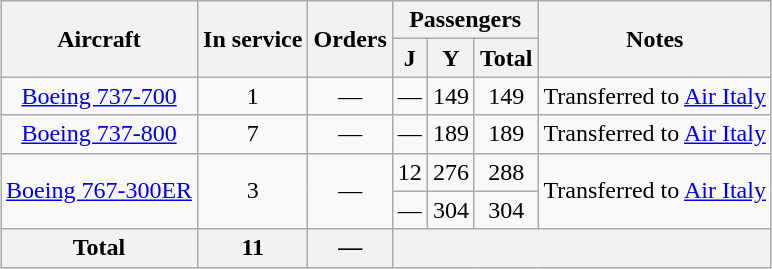<table class="wikitable" style="border-collapse:collapse;text-align:center; margin-left: auto; margin-right: auto; border: none;">
<tr>
<th rowspan="2">Aircraft</th>
<th rowspan="2">In service</th>
<th rowspan="2">Orders</th>
<th colspan="3">Passengers</th>
<th rowspan="2">Notes</th>
</tr>
<tr>
<th><abbr>J</abbr></th>
<th><abbr>Y</abbr></th>
<th>Total</th>
</tr>
<tr>
<td><a href='#'>Boeing 737-700</a></td>
<td>1</td>
<td>—</td>
<td>—</td>
<td>149</td>
<td>149</td>
<td>Transferred to <a href='#'>Air Italy</a></td>
</tr>
<tr>
<td><a href='#'>Boeing 737-800</a></td>
<td>7</td>
<td>—</td>
<td>—</td>
<td>189</td>
<td>189</td>
<td>Transferred to <a href='#'>Air Italy</a></td>
</tr>
<tr>
<td rowspan="2"><a href='#'>Boeing 767-300ER</a></td>
<td rowspan="2">3</td>
<td rowspan="2">—</td>
<td>12</td>
<td>276</td>
<td>288</td>
<td rowspan="2">Transferred to <a href='#'>Air Italy</a></td>
</tr>
<tr>
<td>—</td>
<td>304</td>
<td>304</td>
</tr>
<tr>
<th>Total</th>
<th>11</th>
<th>—</th>
<th colspan="4"></th>
</tr>
</table>
